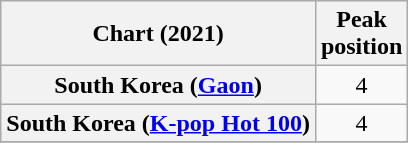<table class="wikitable sortable plainrowheaders" style="text-align:center">
<tr>
<th scope="col">Chart (2021)</th>
<th scope="col">Peak<br>position</th>
</tr>
<tr>
<th scope="row">South Korea (<a href='#'>Gaon</a>)</th>
<td>4</td>
</tr>
<tr>
<th scope="row">South Korea (<a href='#'>K-pop Hot 100</a>)</th>
<td>4</td>
</tr>
<tr>
</tr>
</table>
